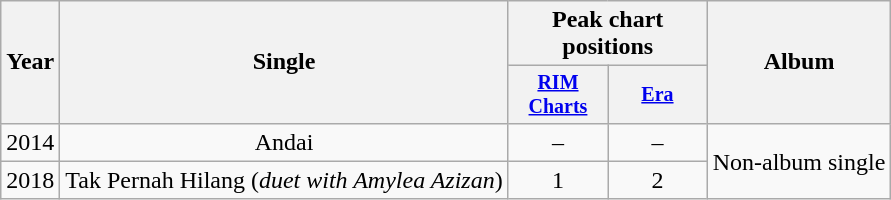<table class="wikitable" style="text-align:center;">
<tr>
<th rowspan="2">Year</th>
<th rowspan="2">Single</th>
<th colspan="2">Peak chart positions</th>
<th rowspan="2">Album</th>
</tr>
<tr style="font-size:smaller;">
<th width="60"><a href='#'>RIM Charts</a></th>
<th width="60"><a href='#'>Era</a></th>
</tr>
<tr>
<td>2014</td>
<td>Andai</td>
<td>–</td>
<td>–</td>
<td rowspan="2">Non-album single</td>
</tr>
<tr>
<td>2018</td>
<td>Tak Pernah Hilang (<em>duet with Amylea Azizan</em>)</td>
<td>1</td>
<td>2</td>
</tr>
</table>
